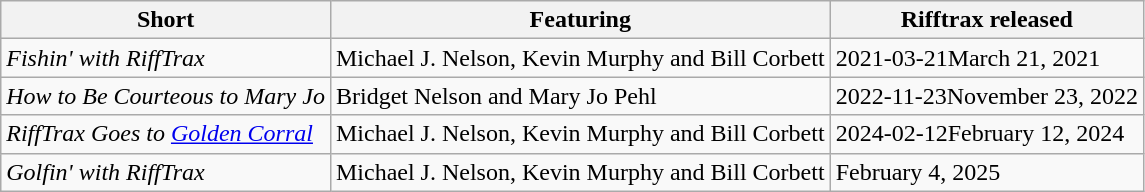<table class="wikitable sortable">
<tr>
<th>Short</th>
<th>Featuring</th>
<th>Rifftrax released</th>
</tr>
<tr>
<td><em>Fishin' with RiffTrax</em></td>
<td>Michael J. Nelson, Kevin Murphy and Bill Corbett</td>
<td><span>2021-03-21</span>March 21, 2021</td>
</tr>
<tr>
<td><em>How to Be Courteous to Mary Jo</em></td>
<td>Bridget Nelson and Mary Jo Pehl</td>
<td><span>2022-11-23</span>November 23, 2022</td>
</tr>
<tr>
<td><em>RiffTrax Goes to <a href='#'>Golden Corral</a></em></td>
<td>Michael J. Nelson, Kevin Murphy and Bill Corbett</td>
<td><span>2024-02-12</span>February 12, 2024</td>
</tr>
<tr>
<td><em>Golfin' with RiffTrax</em></td>
<td>Michael J. Nelson, Kevin Murphy and Bill Corbett</td>
<td>February 4, 2025</td>
</tr>
</table>
